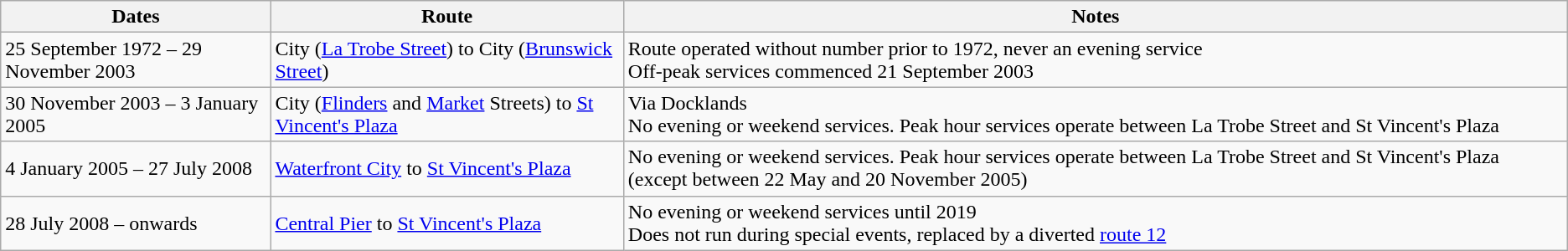<table class="wikitable sortable">
<tr>
<th>Dates</th>
<th>Route</th>
<th>Notes</th>
</tr>
<tr>
<td>25 September 1972 – 29 November 2003</td>
<td>City (<a href='#'>La Trobe Street</a>) to City (<a href='#'>Brunswick Street</a>)</td>
<td>Route operated without number prior to 1972, never an evening service<br>Off-peak services commenced 21 September 2003</td>
</tr>
<tr>
<td>30 November 2003 – 3 January 2005</td>
<td>City (<a href='#'>Flinders</a> and <a href='#'>Market</a> Streets) to <a href='#'>St Vincent's Plaza</a></td>
<td>Via Docklands<br>No evening or weekend services. Peak hour services operate between La Trobe Street and St Vincent's Plaza</td>
</tr>
<tr>
<td>4 January 2005 – 27 July 2008</td>
<td><a href='#'>Waterfront City</a> to <a href='#'>St Vincent's Plaza</a></td>
<td>No evening or weekend services. Peak hour services operate between La Trobe Street and St Vincent's Plaza (except between 22 May and 20 November 2005)</td>
</tr>
<tr>
<td>28 July 2008 – onwards</td>
<td><a href='#'>Central Pier</a> to <a href='#'>St Vincent's Plaza</a></td>
<td>No evening or weekend services until 2019<br>Does not run during special events, replaced by a diverted <a href='#'>route 12</a></td>
</tr>
</table>
